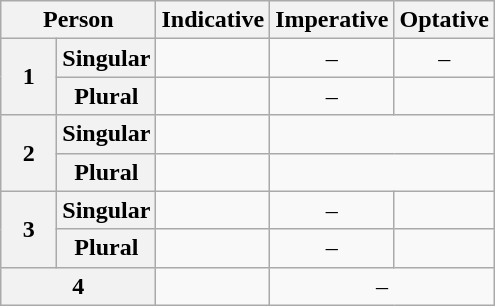<table class="wikitable" style="text-align:center;">
<tr>
<th colspan="2">Person</th>
<th>Indicative</th>
<th>Imperative</th>
<th>Optative</th>
</tr>
<tr>
<th rowspan="2" width="30">1</th>
<th>Singular</th>
<td></td>
<td>–</td>
<td>–</td>
</tr>
<tr>
<th>Plural</th>
<td></td>
<td>–</td>
<td></td>
</tr>
<tr>
<th rowspan="2">2</th>
<th>Singular</th>
<td></td>
<td colspan="2"></td>
</tr>
<tr>
<th>Plural</th>
<td></td>
<td colspan="2"></td>
</tr>
<tr>
<th rowspan="2">3</th>
<th>Singular</th>
<td></td>
<td>–</td>
<td></td>
</tr>
<tr>
<th>Plural</th>
<td></td>
<td>–</td>
<td></td>
</tr>
<tr>
<th colspan="2">4</th>
<td></td>
<td colspan="2">–</td>
</tr>
</table>
